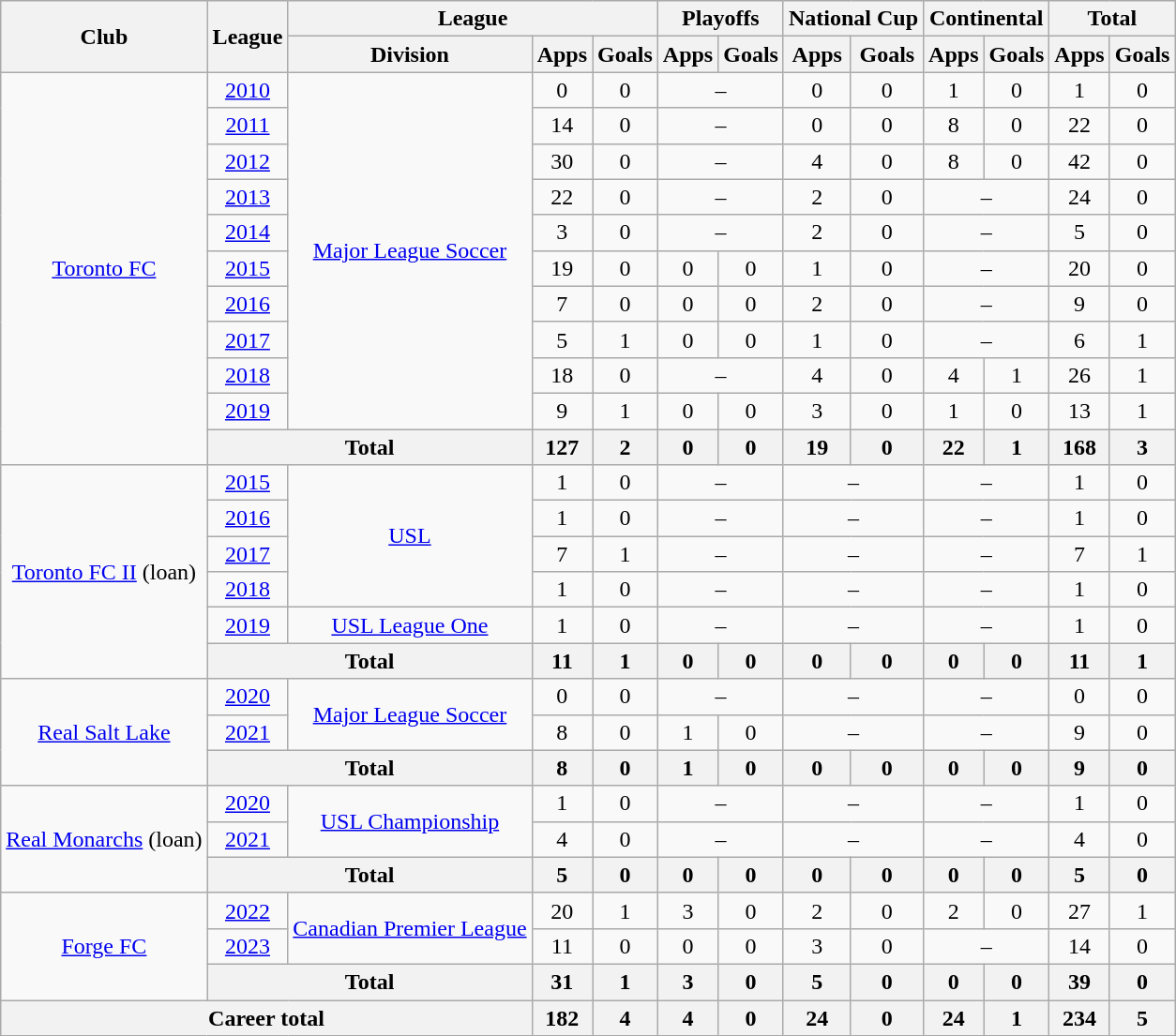<table class="wikitable" style="text-align: center;">
<tr>
<th rowspan="2">Club</th>
<th rowspan="2">League</th>
<th colspan="3">League</th>
<th colspan="2">Playoffs</th>
<th colspan="2">National Cup</th>
<th colspan="2">Continental</th>
<th colspan="2">Total</th>
</tr>
<tr>
<th>Division</th>
<th>Apps</th>
<th>Goals</th>
<th>Apps</th>
<th>Goals</th>
<th>Apps</th>
<th>Goals</th>
<th>Apps</th>
<th>Goals</th>
<th>Apps</th>
<th>Goals</th>
</tr>
<tr>
<td rowspan="11"><a href='#'>Toronto FC</a></td>
<td><a href='#'>2010</a></td>
<td rowspan="10"><a href='#'>Major League Soccer</a></td>
<td>0</td>
<td>0</td>
<td colspan="2">–</td>
<td>0</td>
<td>0</td>
<td>1</td>
<td>0</td>
<td>1</td>
<td>0</td>
</tr>
<tr>
<td><a href='#'>2011</a></td>
<td>14</td>
<td>0</td>
<td colspan="2">–</td>
<td>0</td>
<td>0</td>
<td>8</td>
<td>0</td>
<td>22</td>
<td>0</td>
</tr>
<tr>
<td><a href='#'>2012</a></td>
<td>30</td>
<td>0</td>
<td colspan="2">–</td>
<td>4</td>
<td>0</td>
<td>8</td>
<td>0</td>
<td>42</td>
<td>0</td>
</tr>
<tr>
<td><a href='#'>2013</a></td>
<td>22</td>
<td>0</td>
<td colspan="2">–</td>
<td>2</td>
<td>0</td>
<td colspan="2">–</td>
<td>24</td>
<td>0</td>
</tr>
<tr>
<td><a href='#'>2014</a></td>
<td>3</td>
<td>0</td>
<td colspan="2">–</td>
<td>2</td>
<td>0</td>
<td colspan="2">–</td>
<td>5</td>
<td>0</td>
</tr>
<tr>
<td><a href='#'>2015</a></td>
<td>19</td>
<td>0</td>
<td>0</td>
<td>0</td>
<td>1</td>
<td>0</td>
<td colspan="2">–</td>
<td>20</td>
<td>0</td>
</tr>
<tr>
<td><a href='#'>2016</a></td>
<td>7</td>
<td>0</td>
<td>0</td>
<td>0</td>
<td>2</td>
<td>0</td>
<td colspan="2">–</td>
<td>9</td>
<td>0</td>
</tr>
<tr>
<td><a href='#'>2017</a></td>
<td>5</td>
<td>1</td>
<td>0</td>
<td>0</td>
<td>1</td>
<td>0</td>
<td colspan="2">–</td>
<td>6</td>
<td>1</td>
</tr>
<tr>
<td><a href='#'>2018</a></td>
<td>18</td>
<td>0</td>
<td colspan="2">–</td>
<td>4</td>
<td>0</td>
<td>4</td>
<td>1</td>
<td>26</td>
<td>1</td>
</tr>
<tr>
<td><a href='#'>2019</a></td>
<td>9</td>
<td>1</td>
<td>0</td>
<td>0</td>
<td>3</td>
<td>0</td>
<td>1</td>
<td>0</td>
<td>13</td>
<td>1</td>
</tr>
<tr>
<th colspan="2">Total</th>
<th>127</th>
<th>2</th>
<th>0</th>
<th>0</th>
<th>19</th>
<th>0</th>
<th>22</th>
<th>1</th>
<th>168</th>
<th>3</th>
</tr>
<tr>
<td rowspan="6"><a href='#'>Toronto FC II</a> (loan)</td>
<td><a href='#'>2015</a></td>
<td rowspan="4"><a href='#'>USL</a></td>
<td>1</td>
<td>0</td>
<td colspan="2">–</td>
<td colspan="2">–</td>
<td colspan="2">–</td>
<td>1</td>
<td>0</td>
</tr>
<tr>
<td><a href='#'>2016</a></td>
<td>1</td>
<td>0</td>
<td colspan="2">–</td>
<td colspan="2">–</td>
<td colspan="2">–</td>
<td>1</td>
<td>0</td>
</tr>
<tr>
<td><a href='#'>2017</a></td>
<td>7</td>
<td>1</td>
<td colspan="2">–</td>
<td colspan="2">–</td>
<td colspan="2">–</td>
<td>7</td>
<td>1</td>
</tr>
<tr>
<td><a href='#'>2018</a></td>
<td>1</td>
<td>0</td>
<td colspan="2">–</td>
<td colspan="2">–</td>
<td colspan="2">–</td>
<td>1</td>
<td>0</td>
</tr>
<tr>
<td><a href='#'>2019</a></td>
<td><a href='#'>USL League One</a></td>
<td>1</td>
<td>0</td>
<td colspan="2">–</td>
<td colspan="2">–</td>
<td colspan="2">–</td>
<td>1</td>
<td>0</td>
</tr>
<tr>
<th colspan="2">Total</th>
<th>11</th>
<th>1</th>
<th>0</th>
<th>0</th>
<th>0</th>
<th>0</th>
<th>0</th>
<th>0</th>
<th>11</th>
<th>1</th>
</tr>
<tr>
<td rowspan="3"><a href='#'>Real Salt Lake</a></td>
<td><a href='#'>2020</a></td>
<td rowspan=2><a href='#'>Major League Soccer</a></td>
<td>0</td>
<td>0</td>
<td colspan="2">–</td>
<td colspan="2">–</td>
<td colspan="2">–</td>
<td>0</td>
<td>0</td>
</tr>
<tr>
<td><a href='#'>2021</a></td>
<td>8</td>
<td>0</td>
<td>1</td>
<td>0</td>
<td colspan="2">–</td>
<td colspan="2">–</td>
<td>9</td>
<td>0</td>
</tr>
<tr>
<th colspan="2">Total</th>
<th>8</th>
<th>0</th>
<th>1</th>
<th>0</th>
<th>0</th>
<th>0</th>
<th>0</th>
<th>0</th>
<th>9</th>
<th>0</th>
</tr>
<tr>
<td rowspan="3"><a href='#'>Real Monarchs</a> (loan)</td>
<td><a href='#'>2020</a></td>
<td rowspan="2"><a href='#'>USL Championship</a></td>
<td>1</td>
<td>0</td>
<td colspan="2">–</td>
<td colspan="2">–</td>
<td colspan="2">–</td>
<td>1</td>
<td>0</td>
</tr>
<tr>
<td><a href='#'>2021</a></td>
<td>4</td>
<td>0</td>
<td colspan="2">–</td>
<td colspan="2">–</td>
<td colspan="2">–</td>
<td>4</td>
<td>0</td>
</tr>
<tr>
<th colspan="2">Total</th>
<th>5</th>
<th>0</th>
<th>0</th>
<th>0</th>
<th>0</th>
<th>0</th>
<th>0</th>
<th>0</th>
<th>5</th>
<th>0</th>
</tr>
<tr>
<td rowspan=3><a href='#'>Forge FC</a></td>
<td><a href='#'>2022</a></td>
<td rowspan=2><a href='#'>Canadian Premier League</a></td>
<td>20</td>
<td>1</td>
<td>3</td>
<td>0</td>
<td>2</td>
<td>0</td>
<td>2</td>
<td>0</td>
<td>27</td>
<td>1</td>
</tr>
<tr>
<td><a href='#'>2023</a></td>
<td>11</td>
<td>0</td>
<td>0</td>
<td>0</td>
<td>3</td>
<td>0</td>
<td colspan="2">–</td>
<td>14</td>
<td>0</td>
</tr>
<tr>
<th colspan="2">Total</th>
<th>31</th>
<th>1</th>
<th>3</th>
<th>0</th>
<th>5</th>
<th>0</th>
<th>0</th>
<th>0</th>
<th>39</th>
<th>0</th>
</tr>
<tr>
<th colspan="3">Career total</th>
<th>182</th>
<th>4</th>
<th>4</th>
<th>0</th>
<th>24</th>
<th>0</th>
<th>24</th>
<th>1</th>
<th>234</th>
<th>5</th>
</tr>
</table>
